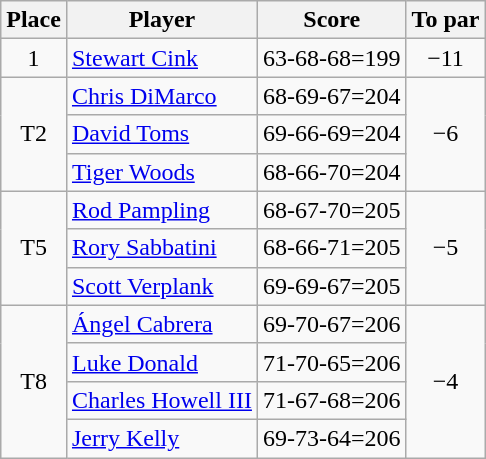<table class="wikitable">
<tr>
<th>Place</th>
<th>Player</th>
<th>Score</th>
<th>To par</th>
</tr>
<tr>
<td align=center>1</td>
<td> <a href='#'>Stewart Cink</a></td>
<td align=center>63-68-68=199</td>
<td align=center>−11</td>
</tr>
<tr>
<td rowspan="3" align=center>T2</td>
<td> <a href='#'>Chris DiMarco</a></td>
<td align=center>68-69-67=204</td>
<td rowspan="3" align=center>−6</td>
</tr>
<tr>
<td> <a href='#'>David Toms</a></td>
<td align=center>69-66-69=204</td>
</tr>
<tr>
<td> <a href='#'>Tiger Woods</a></td>
<td align=center>68-66-70=204</td>
</tr>
<tr>
<td rowspan="3" align=center>T5</td>
<td> <a href='#'>Rod Pampling</a></td>
<td align=center>68-67-70=205</td>
<td rowspan="3" align=center>−5</td>
</tr>
<tr>
<td> <a href='#'>Rory Sabbatini</a></td>
<td align=center>68-66-71=205</td>
</tr>
<tr>
<td> <a href='#'>Scott Verplank</a></td>
<td align=center>69-69-67=205</td>
</tr>
<tr>
<td rowspan="4" align=center>T8</td>
<td> <a href='#'>Ángel Cabrera</a></td>
<td align=center>69-70-67=206</td>
<td rowspan="4" align=center>−4</td>
</tr>
<tr>
<td> <a href='#'>Luke Donald</a></td>
<td align=center>71-70-65=206</td>
</tr>
<tr>
<td> <a href='#'>Charles Howell III</a></td>
<td align=center>71-67-68=206</td>
</tr>
<tr>
<td> <a href='#'>Jerry Kelly</a></td>
<td align=center>69-73-64=206</td>
</tr>
</table>
